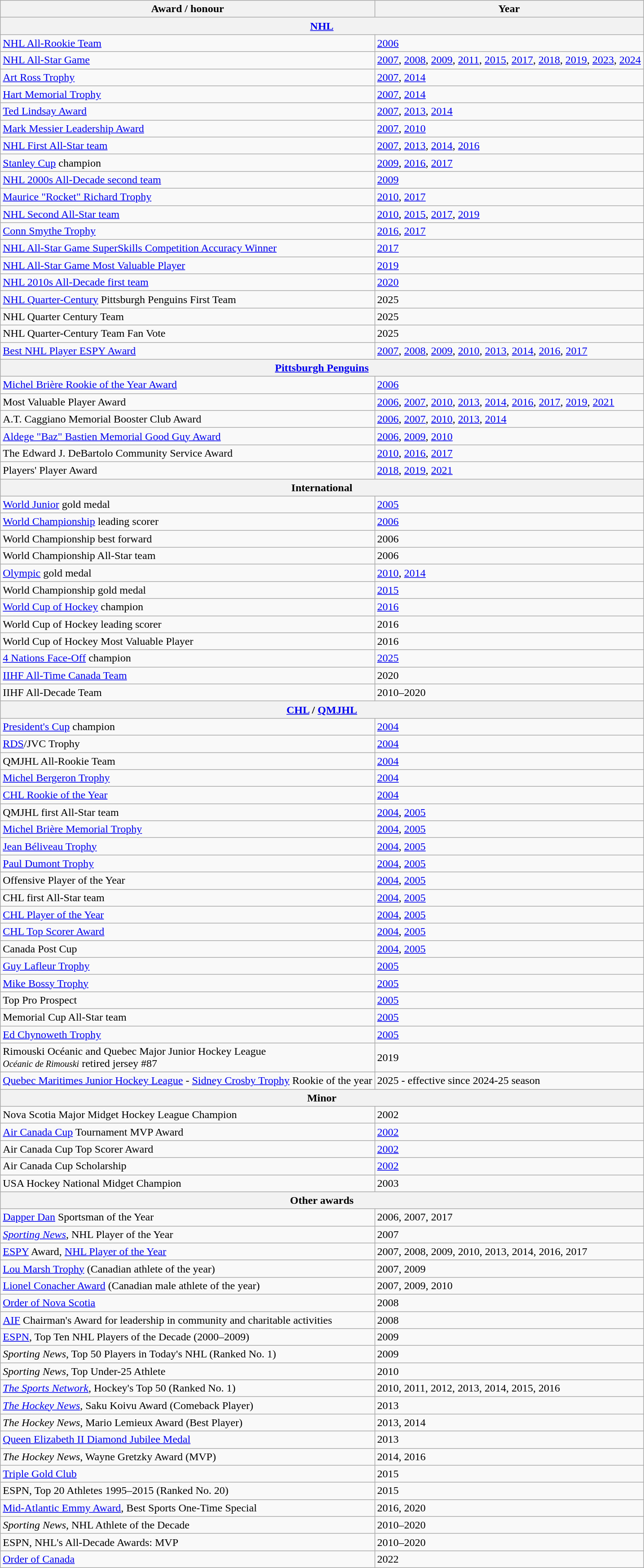<table class="wikitable">
<tr>
<th>Award / honour</th>
<th>Year</th>
</tr>
<tr>
<th colspan="2"><a href='#'>NHL</a></th>
</tr>
<tr>
<td><a href='#'>NHL All-Rookie Team</a></td>
<td><a href='#'>2006</a></td>
</tr>
<tr>
<td><a href='#'>NHL All-Star Game</a></td>
<td><a href='#'>2007</a>, <a href='#'>2008</a>, <a href='#'>2009</a>, <a href='#'>2011</a>, <a href='#'>2015</a>, <a href='#'>2017</a>, <a href='#'>2018</a>, <a href='#'>2019</a>, <a href='#'>2023</a>, <a href='#'>2024</a></td>
</tr>
<tr>
<td><a href='#'>Art Ross Trophy</a></td>
<td><a href='#'>2007</a>, <a href='#'>2014</a></td>
</tr>
<tr>
<td><a href='#'>Hart Memorial Trophy</a></td>
<td><a href='#'>2007</a>, <a href='#'>2014</a></td>
</tr>
<tr>
<td><a href='#'>Ted Lindsay Award</a></td>
<td><a href='#'>2007</a>, <a href='#'>2013</a>, <a href='#'>2014</a></td>
</tr>
<tr>
<td><a href='#'>Mark Messier Leadership Award</a></td>
<td><a href='#'>2007</a>, <a href='#'>2010</a></td>
</tr>
<tr>
<td><a href='#'>NHL First All-Star team</a></td>
<td><a href='#'>2007</a>, <a href='#'>2013</a>, <a href='#'>2014</a>, <a href='#'>2016</a></td>
</tr>
<tr>
<td><a href='#'>Stanley Cup</a> champion</td>
<td><a href='#'>2009</a>, <a href='#'>2016</a>, <a href='#'>2017</a></td>
</tr>
<tr>
<td><a href='#'>NHL 2000s All-Decade second team</a></td>
<td><a href='#'>2009</a></td>
</tr>
<tr>
<td><a href='#'>Maurice "Rocket" Richard Trophy</a></td>
<td><a href='#'>2010</a>, <a href='#'>2017</a></td>
</tr>
<tr>
<td><a href='#'>NHL Second All-Star team</a></td>
<td><a href='#'>2010</a>, <a href='#'>2015</a>, <a href='#'>2017</a>, <a href='#'>2019</a></td>
</tr>
<tr>
<td><a href='#'>Conn Smythe Trophy</a></td>
<td><a href='#'>2016</a>, <a href='#'>2017</a></td>
</tr>
<tr>
<td><a href='#'>NHL All-Star Game SuperSkills Competition Accuracy Winner</a></td>
<td><a href='#'>2017</a></td>
</tr>
<tr>
<td><a href='#'>NHL All-Star Game Most Valuable Player</a></td>
<td><a href='#'>2019</a></td>
</tr>
<tr>
<td><a href='#'>NHL 2010s All-Decade first team</a></td>
<td><a href='#'>2020</a></td>
</tr>
<tr>
<td><a href='#'>NHL Quarter-Century</a> Pittsburgh Penguins First Team</td>
<td>2025</td>
</tr>
<tr>
<td>NHL Quarter Century Team</td>
<td>2025</td>
</tr>
<tr>
<td>NHL Quarter-Century Team Fan Vote</td>
<td>2025</td>
</tr>
<tr>
<td><a href='#'>Best NHL Player ESPY Award</a></td>
<td><a href='#'>2007</a>, <a href='#'>2008</a>, <a href='#'>2009</a>, <a href='#'>2010</a>, <a href='#'>2013</a>, <a href='#'>2014</a>, <a href='#'>2016</a>, <a href='#'>2017</a></td>
</tr>
<tr>
<th colspan="2"><a href='#'>Pittsburgh Penguins</a></th>
</tr>
<tr>
<td><a href='#'>Michel Brière Rookie of the Year Award</a></td>
<td><a href='#'>2006</a></td>
</tr>
<tr>
<td>Most Valuable Player Award</td>
<td><a href='#'>2006</a>, <a href='#'>2007</a>, <a href='#'>2010</a>, <a href='#'>2013</a>, <a href='#'>2014</a>, <a href='#'>2016</a>, <a href='#'>2017</a>, <a href='#'>2019</a>, <a href='#'>2021</a></td>
</tr>
<tr>
<td>A.T. Caggiano Memorial Booster Club Award</td>
<td><a href='#'>2006</a>, <a href='#'>2007</a>, <a href='#'>2010</a>, <a href='#'>2013</a>, <a href='#'>2014</a></td>
</tr>
<tr>
<td><a href='#'>Aldege "Baz" Bastien Memorial Good Guy Award</a></td>
<td><a href='#'>2006</a>, <a href='#'>2009</a>, <a href='#'>2010</a></td>
</tr>
<tr>
<td>The Edward J. DeBartolo Community Service Award</td>
<td><a href='#'>2010</a>, <a href='#'>2016</a>, <a href='#'>2017</a></td>
</tr>
<tr>
<td>Players' Player Award</td>
<td><a href='#'>2018</a>, <a href='#'>2019</a>, <a href='#'>2021</a></td>
</tr>
<tr>
<th colspan="2">International</th>
</tr>
<tr>
<td><a href='#'>World Junior</a> gold medal</td>
<td><a href='#'>2005</a></td>
</tr>
<tr>
<td><a href='#'>World Championship</a> leading scorer</td>
<td><a href='#'>2006</a></td>
</tr>
<tr>
<td>World Championship best forward</td>
<td>2006</td>
</tr>
<tr>
<td>World Championship All-Star team</td>
<td>2006</td>
</tr>
<tr>
<td><a href='#'>Olympic</a> gold medal</td>
<td><a href='#'>2010</a>, <a href='#'>2014</a></td>
</tr>
<tr>
<td>World Championship gold medal</td>
<td><a href='#'>2015</a></td>
</tr>
<tr>
<td><a href='#'>World Cup of Hockey</a> champion</td>
<td><a href='#'>2016</a></td>
</tr>
<tr>
<td>World Cup of Hockey leading scorer</td>
<td>2016</td>
</tr>
<tr>
<td>World Cup of Hockey Most Valuable Player</td>
<td>2016</td>
</tr>
<tr>
<td><a href='#'>4 Nations Face-Off</a> champion</td>
<td><a href='#'>2025</a></td>
</tr>
<tr>
<td><a href='#'>IIHF All-Time Canada Team</a></td>
<td>2020</td>
</tr>
<tr>
<td>IIHF All-Decade Team</td>
<td>2010–2020</td>
</tr>
<tr>
<th colspan="2"><a href='#'>CHL</a> / <a href='#'>QMJHL</a></th>
</tr>
<tr>
<td><a href='#'>President's Cup</a> champion</td>
<td><a href='#'>2004</a></td>
</tr>
<tr>
<td><a href='#'>RDS</a>/JVC Trophy</td>
<td><a href='#'>2004</a></td>
</tr>
<tr>
<td>QMJHL All-Rookie Team</td>
<td><a href='#'>2004</a></td>
</tr>
<tr>
<td><a href='#'>Michel Bergeron Trophy</a></td>
<td><a href='#'>2004</a></td>
</tr>
<tr>
<td><a href='#'>CHL Rookie of the Year</a></td>
<td><a href='#'>2004</a></td>
</tr>
<tr>
<td>QMJHL first All-Star team</td>
<td><a href='#'>2004</a>, <a href='#'>2005</a></td>
</tr>
<tr>
<td><a href='#'>Michel Brière Memorial Trophy</a></td>
<td><a href='#'>2004</a>, <a href='#'>2005</a></td>
</tr>
<tr>
<td><a href='#'>Jean Béliveau Trophy</a></td>
<td><a href='#'>2004</a>, <a href='#'>2005</a></td>
</tr>
<tr>
<td><a href='#'>Paul Dumont Trophy</a></td>
<td><a href='#'>2004</a>, <a href='#'>2005</a></td>
</tr>
<tr>
<td>Offensive Player of the Year</td>
<td><a href='#'>2004</a>, <a href='#'>2005</a></td>
</tr>
<tr>
<td>CHL first All-Star team</td>
<td><a href='#'>2004</a>, <a href='#'>2005</a></td>
</tr>
<tr>
<td><a href='#'>CHL Player of the Year</a></td>
<td><a href='#'>2004</a>, <a href='#'>2005</a></td>
</tr>
<tr>
<td><a href='#'>CHL Top Scorer Award</a></td>
<td><a href='#'>2004</a>, <a href='#'>2005</a></td>
</tr>
<tr>
<td>Canada Post Cup</td>
<td><a href='#'>2004</a>, <a href='#'>2005</a></td>
</tr>
<tr>
<td><a href='#'>Guy Lafleur Trophy</a></td>
<td><a href='#'>2005</a></td>
</tr>
<tr>
<td><a href='#'>Mike Bossy Trophy</a></td>
<td><a href='#'>2005</a></td>
</tr>
<tr>
<td>Top Pro Prospect</td>
<td><a href='#'>2005</a></td>
</tr>
<tr>
<td>Memorial Cup All-Star team</td>
<td><a href='#'>2005</a></td>
</tr>
<tr>
<td><a href='#'>Ed Chynoweth Trophy</a></td>
<td><a href='#'>2005</a></td>
</tr>
<tr>
<td>Rimouski Océanic and Quebec Major Junior Hockey League<br><small><em>Océanic de Rimouski</em></small> retired jersey #87</td>
<td>2019</td>
</tr>
<tr>
<td><a href='#'>Quebec Maritimes Junior Hockey League</a> - <a href='#'>Sidney Crosby Trophy</a> Rookie of the year</td>
<td>2025 - effective since 2024-25 season</td>
</tr>
<tr>
<th colspan="2">Minor</th>
</tr>
<tr>
<td>Nova Scotia Major Midget Hockey League Champion</td>
<td>2002</td>
</tr>
<tr>
<td><a href='#'>Air Canada Cup</a> Tournament MVP Award</td>
<td><a href='#'>2002</a></td>
</tr>
<tr>
<td>Air Canada Cup Top Scorer Award</td>
<td><a href='#'>2002</a></td>
</tr>
<tr>
<td>Air Canada Cup Scholarship</td>
<td><a href='#'>2002</a></td>
</tr>
<tr>
<td>USA Hockey National Midget Champion</td>
<td>2003</td>
</tr>
<tr>
<th colspan="2">Other awards</th>
</tr>
<tr>
<td><a href='#'>Dapper Dan</a> Sportsman of the Year</td>
<td>2006, 2007, 2017</td>
</tr>
<tr>
<td><em><a href='#'>Sporting News</a></em>, NHL Player of the Year</td>
<td>2007</td>
</tr>
<tr>
<td><a href='#'>ESPY</a> Award, <a href='#'>NHL Player of the Year</a></td>
<td>2007, 2008, 2009, 2010, 2013, 2014, 2016, 2017</td>
</tr>
<tr>
<td><a href='#'>Lou Marsh Trophy</a> (Canadian athlete of the year)</td>
<td>2007, 2009</td>
</tr>
<tr>
<td><a href='#'>Lionel Conacher Award</a> (Canadian male athlete of the year)</td>
<td>2007, 2009, 2010</td>
</tr>
<tr>
<td> <a href='#'>Order of Nova Scotia</a></td>
<td>2008</td>
</tr>
<tr>
<td><a href='#'>AIF</a> Chairman's Award for leadership in community and charitable activities</td>
<td>2008</td>
</tr>
<tr>
<td><a href='#'>ESPN</a>, Top Ten NHL Players of the Decade (2000–2009)</td>
<td>2009</td>
</tr>
<tr>
<td><em>Sporting News</em>, Top 50 Players in Today's NHL (Ranked No. 1)</td>
<td>2009</td>
</tr>
<tr>
<td><em>Sporting News</em>, Top Under-25 Athlete</td>
<td>2010</td>
</tr>
<tr>
<td><em><a href='#'>The Sports Network</a></em>, Hockey's Top 50 (Ranked No. 1)</td>
<td>2010, 2011, 2012, 2013, 2014, 2015, 2016</td>
</tr>
<tr>
<td><em><a href='#'>The Hockey News</a></em>, Saku Koivu Award (Comeback Player)</td>
<td>2013</td>
</tr>
<tr>
<td><em>The Hockey News</em>, Mario Lemieux Award (Best Player)</td>
<td>2013, 2014</td>
</tr>
<tr>
<td> <a href='#'>Queen Elizabeth II Diamond Jubilee Medal</a></td>
<td>2013</td>
</tr>
<tr>
<td><em>The Hockey News</em>, Wayne Gretzky Award (MVP)</td>
<td>2014, 2016</td>
</tr>
<tr>
<td><a href='#'>Triple Gold Club</a></td>
<td>2015</td>
</tr>
<tr>
<td>ESPN, Top 20 Athletes 1995–2015 (Ranked No. 20)</td>
<td>2015</td>
</tr>
<tr>
<td><a href='#'>Mid-Atlantic Emmy Award</a>, Best Sports One-Time Special</td>
<td>2016, 2020</td>
</tr>
<tr>
<td><em>Sporting News</em>, NHL Athlete of the Decade</td>
<td>2010–2020</td>
</tr>
<tr>
<td>ESPN, NHL's All-Decade Awards: MVP</td>
<td>2010–2020</td>
</tr>
<tr>
<td> <a href='#'>Order of Canada</a></td>
<td>2022</td>
</tr>
</table>
